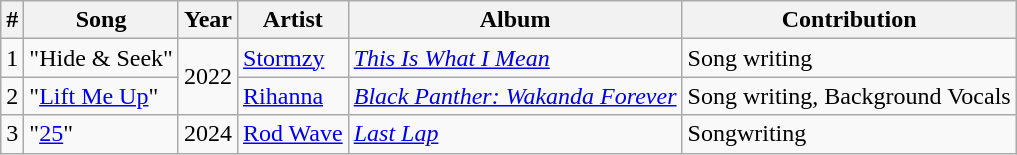<table class="wikitable plainrowheaders">
<tr>
<th>#</th>
<th scope="col">Song</th>
<th scope="col">Year</th>
<th scope="col">Artist</th>
<th scope="col">Album</th>
<th scope="col">Contribution</th>
</tr>
<tr>
<td>1</td>
<td>"Hide & Seek"</td>
<td rowspan="2">2022</td>
<td><a href='#'>Stormzy</a></td>
<td><em><a href='#'>This Is What I Mean</a></em></td>
<td>Song writing</td>
</tr>
<tr>
<td>2</td>
<td>"<a href='#'>Lift Me Up</a>"</td>
<td><a href='#'>Rihanna</a></td>
<td><em><a href='#'>Black Panther: Wakanda Forever</a></em></td>
<td>Song writing, Background Vocals</td>
</tr>
<tr>
<td>3</td>
<td>"<a href='#'>25</a>"</td>
<td>2024</td>
<td><a href='#'>Rod Wave</a></td>
<td><em><a href='#'>Last Lap</a></em></td>
<td>Songwriting</td>
</tr>
</table>
